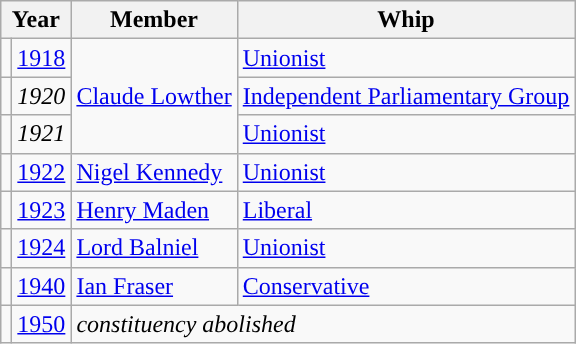<table class="wikitable">
<tr>
<th colspan=2>Year</th>
<th>Member</th>
<th>Whip</th>
</tr>
<tr>
<td style="color:inherit;background-color: "></td>
<td><a href='#'>1918</a></td>
<td rowspan="3"><a href='#'>Claude Lowther</a></td>
<td><a href='#'>Unionist</a></td>
</tr>
<tr>
<td style="color:inherit;background-color: "></td>
<td><em>1920</em></td>
<td><a href='#'>Independent Parliamentary Group</a></td>
</tr>
<tr>
<td style="color:inherit;background-color: "></td>
<td><em>1921</em></td>
<td><a href='#'>Unionist</a></td>
</tr>
<tr>
<td style="color:inherit;background-color: "></td>
<td><a href='#'>1922</a></td>
<td><a href='#'>Nigel Kennedy</a></td>
<td><a href='#'>Unionist</a></td>
</tr>
<tr>
<td style="color:inherit;background-color: "></td>
<td><a href='#'>1923</a></td>
<td><a href='#'>Henry Maden</a></td>
<td><a href='#'>Liberal</a></td>
</tr>
<tr>
<td style="color:inherit;background-color: "></td>
<td><a href='#'>1924</a></td>
<td><a href='#'>Lord Balniel</a></td>
<td><a href='#'>Unionist</a></td>
</tr>
<tr>
<td style="color:inherit;background-color: "></td>
<td><a href='#'>1940</a></td>
<td><a href='#'>Ian Fraser</a></td>
<td><a href='#'>Conservative</a></td>
</tr>
<tr>
<td></td>
<td><a href='#'>1950</a></td>
<td colspan="2"><em>constituency abolished</em></td>
</tr>
</table>
